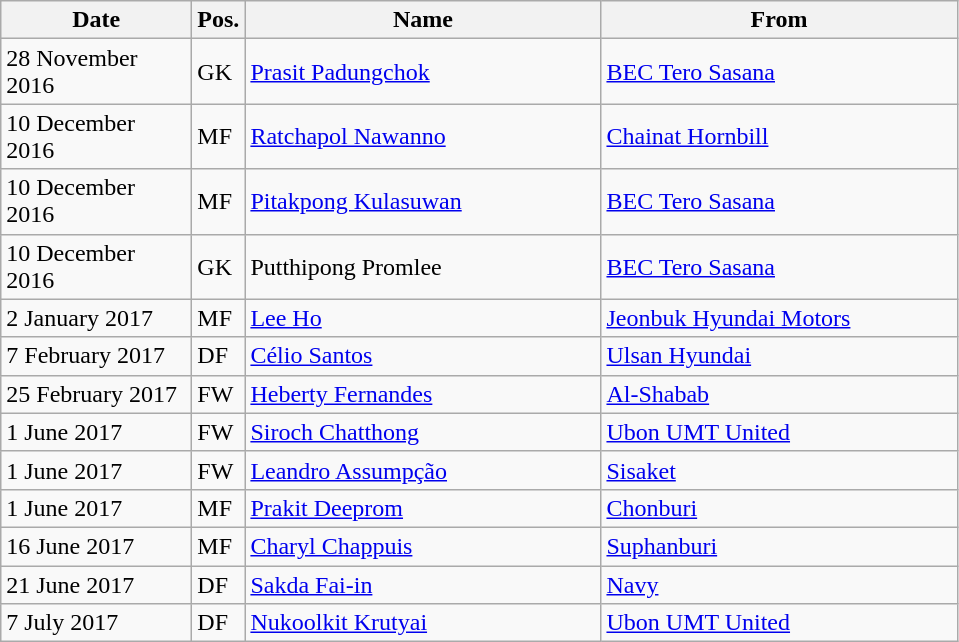<table class="wikitable">
<tr>
<th width="120">Date</th>
<th>Pos.</th>
<th width="230">Name</th>
<th width="230">From</th>
</tr>
<tr>
<td>28 November 2016</td>
<td>GK</td>
<td> <a href='#'>Prasit Padungchok</a></td>
<td> <a href='#'>BEC Tero Sasana</a></td>
</tr>
<tr>
<td>10 December 2016</td>
<td>MF</td>
<td> <a href='#'>Ratchapol Nawanno</a></td>
<td> <a href='#'>Chainat Hornbill</a></td>
</tr>
<tr>
<td>10 December 2016</td>
<td>MF</td>
<td> <a href='#'>Pitakpong Kulasuwan</a></td>
<td> <a href='#'>BEC Tero Sasana</a></td>
</tr>
<tr>
<td>10 December 2016</td>
<td>GK</td>
<td> Putthipong Promlee</td>
<td> <a href='#'>BEC Tero Sasana</a></td>
</tr>
<tr>
<td>2 January 2017</td>
<td>MF</td>
<td> <a href='#'>Lee Ho</a></td>
<td> <a href='#'>Jeonbuk Hyundai Motors</a></td>
</tr>
<tr>
<td>7 February 2017</td>
<td>DF</td>
<td> <a href='#'>Célio Santos</a></td>
<td> <a href='#'>Ulsan Hyundai</a></td>
</tr>
<tr>
<td>25 February 2017</td>
<td>FW</td>
<td> <a href='#'>Heberty Fernandes</a></td>
<td> <a href='#'>Al-Shabab</a></td>
</tr>
<tr>
<td>1 June 2017</td>
<td>FW</td>
<td> <a href='#'>Siroch Chatthong</a></td>
<td> <a href='#'>Ubon UMT United</a></td>
</tr>
<tr>
<td>1 June 2017</td>
<td>FW</td>
<td> <a href='#'>Leandro Assumpção</a></td>
<td> <a href='#'>Sisaket</a></td>
</tr>
<tr>
<td>1 June 2017</td>
<td>MF</td>
<td> <a href='#'>Prakit Deeprom</a></td>
<td> <a href='#'>Chonburi</a></td>
</tr>
<tr>
<td>16 June 2017</td>
<td>MF</td>
<td> <a href='#'>Charyl Chappuis</a></td>
<td> <a href='#'>Suphanburi</a></td>
</tr>
<tr>
<td>21 June 2017</td>
<td>DF</td>
<td> <a href='#'>Sakda Fai-in</a></td>
<td> <a href='#'>Navy</a></td>
</tr>
<tr>
<td>7 July 2017</td>
<td>DF</td>
<td> <a href='#'>Nukoolkit Krutyai</a></td>
<td> <a href='#'>Ubon UMT United</a></td>
</tr>
</table>
